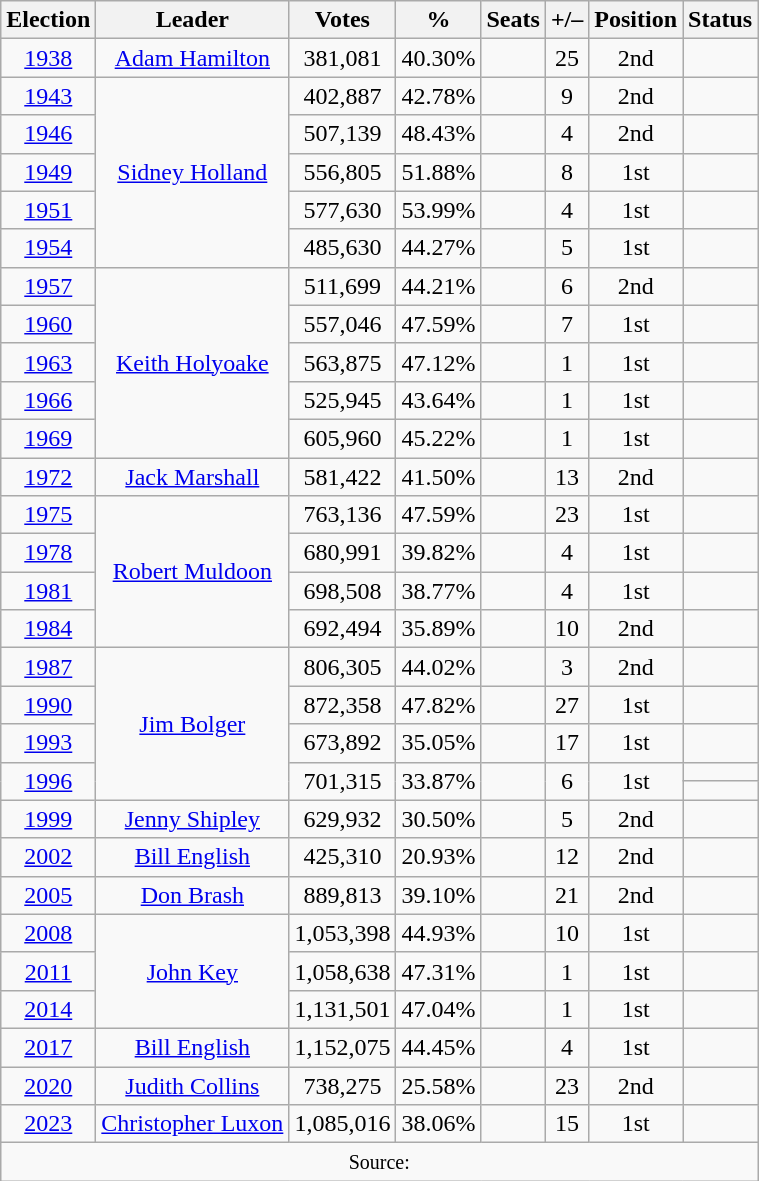<table class=wikitable style="text-align: center;">
<tr>
<th>Election</th>
<th>Leader</th>
<th>Votes</th>
<th>%</th>
<th>Seats</th>
<th>+/–</th>
<th>Position</th>
<th>Status</th>
</tr>
<tr>
<td><a href='#'>1938</a></td>
<td><a href='#'>Adam Hamilton</a></td>
<td>381,081</td>
<td>40.30%</td>
<td></td>
<td> 25</td>
<td> 2nd</td>
<td></td>
</tr>
<tr>
<td><a href='#'>1943</a></td>
<td rowspan=5><a href='#'>Sidney Holland</a></td>
<td>402,887</td>
<td>42.78%</td>
<td></td>
<td> 9</td>
<td> 2nd</td>
<td></td>
</tr>
<tr>
<td><a href='#'>1946</a></td>
<td>507,139</td>
<td>48.43%</td>
<td></td>
<td> 4</td>
<td> 2nd</td>
<td></td>
</tr>
<tr>
<td><a href='#'>1949</a></td>
<td>556,805</td>
<td>51.88%</td>
<td></td>
<td> 8</td>
<td> 1st</td>
<td></td>
</tr>
<tr>
<td><a href='#'>1951</a></td>
<td>577,630</td>
<td>53.99%</td>
<td></td>
<td> 4</td>
<td> 1st</td>
<td></td>
</tr>
<tr>
<td><a href='#'>1954</a></td>
<td>485,630</td>
<td>44.27%</td>
<td></td>
<td> 5</td>
<td> 1st</td>
<td></td>
</tr>
<tr>
<td><a href='#'>1957</a></td>
<td rowspan=5><a href='#'>Keith Holyoake</a></td>
<td>511,699</td>
<td>44.21%</td>
<td></td>
<td> 6</td>
<td> 2nd</td>
<td></td>
</tr>
<tr>
<td><a href='#'>1960</a></td>
<td>557,046</td>
<td>47.59%</td>
<td></td>
<td> 7</td>
<td> 1st</td>
<td></td>
</tr>
<tr>
<td><a href='#'>1963</a></td>
<td>563,875</td>
<td>47.12%</td>
<td></td>
<td> 1</td>
<td> 1st</td>
<td></td>
</tr>
<tr>
<td><a href='#'>1966</a></td>
<td>525,945</td>
<td>43.64%</td>
<td></td>
<td> 1</td>
<td> 1st</td>
<td></td>
</tr>
<tr>
<td><a href='#'>1969</a></td>
<td>605,960</td>
<td>45.22%</td>
<td></td>
<td> 1</td>
<td> 1st</td>
<td></td>
</tr>
<tr>
<td><a href='#'>1972</a></td>
<td><a href='#'>Jack Marshall</a></td>
<td>581,422</td>
<td>41.50%</td>
<td></td>
<td> 13</td>
<td> 2nd</td>
<td></td>
</tr>
<tr>
<td><a href='#'>1975</a></td>
<td rowspan=4><a href='#'>Robert Muldoon</a></td>
<td>763,136</td>
<td>47.59%</td>
<td></td>
<td> 23</td>
<td> 1st</td>
<td></td>
</tr>
<tr>
<td><a href='#'>1978</a></td>
<td>680,991</td>
<td>39.82%</td>
<td></td>
<td> 4</td>
<td> 1st</td>
<td></td>
</tr>
<tr>
<td><a href='#'>1981</a></td>
<td>698,508</td>
<td>38.77%</td>
<td></td>
<td> 4</td>
<td> 1st</td>
<td></td>
</tr>
<tr>
<td><a href='#'>1984</a></td>
<td>692,494</td>
<td>35.89%</td>
<td></td>
<td> 10</td>
<td> 2nd</td>
<td></td>
</tr>
<tr>
<td><a href='#'>1987</a></td>
<td rowspan=5><a href='#'>Jim Bolger</a></td>
<td>806,305</td>
<td>44.02%</td>
<td></td>
<td> 3</td>
<td> 2nd</td>
<td></td>
</tr>
<tr>
<td><a href='#'>1990</a></td>
<td>872,358</td>
<td>47.82%</td>
<td></td>
<td> 27</td>
<td> 1st</td>
<td></td>
</tr>
<tr>
<td><a href='#'>1993</a></td>
<td>673,892</td>
<td>35.05%</td>
<td></td>
<td> 17</td>
<td> 1st</td>
<td></td>
</tr>
<tr>
<td rowspan="2"><a href='#'>1996</a></td>
<td rowspan="2">701,315</td>
<td rowspan="2">33.87%</td>
<td rowspan="2"></td>
<td rowspan="2"> 6</td>
<td rowspan="2"> 1st</td>
<td></td>
</tr>
<tr>
<td></td>
</tr>
<tr>
<td><a href='#'>1999</a></td>
<td><a href='#'>Jenny Shipley</a></td>
<td>629,932</td>
<td>30.50%</td>
<td></td>
<td> 5</td>
<td> 2nd</td>
<td></td>
</tr>
<tr>
<td><a href='#'>2002</a></td>
<td><a href='#'>Bill English</a></td>
<td>425,310</td>
<td>20.93%</td>
<td></td>
<td> 12</td>
<td> 2nd</td>
<td></td>
</tr>
<tr>
<td><a href='#'>2005</a></td>
<td><a href='#'>Don Brash</a></td>
<td>889,813</td>
<td>39.10%</td>
<td></td>
<td> 21</td>
<td> 2nd</td>
<td></td>
</tr>
<tr>
<td><a href='#'>2008</a></td>
<td rowspan=3><a href='#'>John Key</a></td>
<td>1,053,398</td>
<td>44.93%</td>
<td></td>
<td> 10</td>
<td> 1st</td>
<td></td>
</tr>
<tr>
<td><a href='#'>2011</a></td>
<td>1,058,638</td>
<td>47.31%</td>
<td></td>
<td> 1</td>
<td> 1st</td>
<td></td>
</tr>
<tr>
<td><a href='#'>2014</a></td>
<td>1,131,501</td>
<td>47.04%</td>
<td></td>
<td> 1</td>
<td> 1st</td>
<td></td>
</tr>
<tr>
<td><a href='#'>2017</a></td>
<td><a href='#'>Bill English</a></td>
<td>1,152,075</td>
<td>44.45%</td>
<td></td>
<td> 4</td>
<td> 1st</td>
<td></td>
</tr>
<tr>
<td><a href='#'>2020</a></td>
<td><a href='#'>Judith Collins</a></td>
<td>738,275</td>
<td>25.58%</td>
<td></td>
<td> 23</td>
<td> 2nd</td>
<td></td>
</tr>
<tr>
<td><a href='#'>2023</a></td>
<td><a href='#'>Christopher Luxon</a></td>
<td>1,085,016</td>
<td>38.06%</td>
<td></td>
<td> 15</td>
<td> 1st</td>
<td></td>
</tr>
<tr>
<td colspan=8><small>Source: </small></td>
</tr>
</table>
